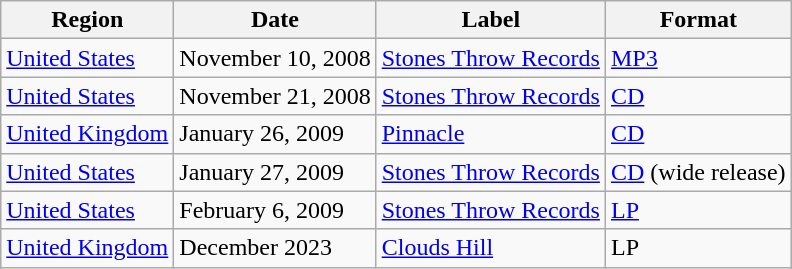<table class="wikitable">
<tr>
<th>Region</th>
<th>Date</th>
<th>Label</th>
<th>Format</th>
</tr>
<tr>
<td><a href='#'>United States</a></td>
<td>November 10, 2008</td>
<td><a href='#'>Stones Throw Records</a></td>
<td><a href='#'>MP3</a></td>
</tr>
<tr>
<td><a href='#'>United States</a></td>
<td>November 21, 2008</td>
<td><a href='#'>Stones Throw Records</a></td>
<td><a href='#'>CD</a></td>
</tr>
<tr>
<td><a href='#'>United Kingdom</a></td>
<td>January 26, 2009</td>
<td><a href='#'>Pinnacle</a></td>
<td><a href='#'>CD</a></td>
</tr>
<tr>
<td><a href='#'>United States</a></td>
<td>January 27, 2009</td>
<td><a href='#'>Stones Throw Records</a></td>
<td><a href='#'>CD</a> (wide release)</td>
</tr>
<tr>
<td><a href='#'>United States</a></td>
<td>February 6, 2009</td>
<td><a href='#'>Stones Throw Records</a></td>
<td><a href='#'>LP</a></td>
</tr>
<tr>
<td><a href='#'>United Kingdom</a></td>
<td>December 2023</td>
<td><a href='#'>Clouds Hill</a></td>
<td>LP</td>
</tr>
</table>
